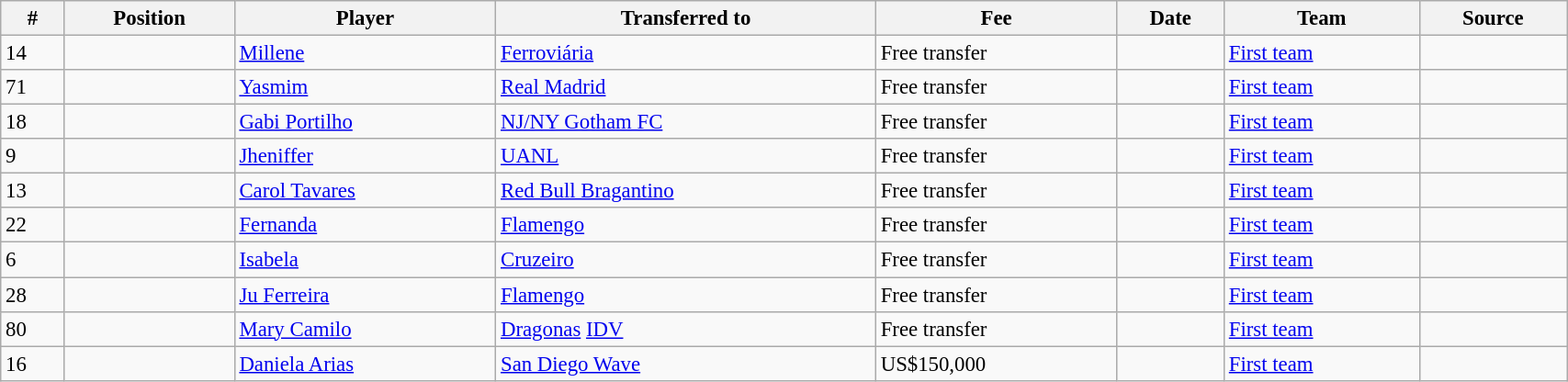<table class="wikitable sortable" style="width:90%; text-align:center; font-size:95%; text-align:left;">
<tr>
<th><strong>#</strong></th>
<th><strong>Position </strong></th>
<th><strong>Player </strong></th>
<th><strong>Transferred to</strong></th>
<th><strong>Fee </strong></th>
<th><strong>Date </strong></th>
<th><strong>Team</strong></th>
<th><strong>Source</strong></th>
</tr>
<tr>
<td>14</td>
<td></td>
<td> <a href='#'>Millene</a></td>
<td> <a href='#'>Ferroviária</a></td>
<td>Free transfer </td>
<td></td>
<td><a href='#'>First team</a></td>
<td></td>
</tr>
<tr>
<td>71</td>
<td></td>
<td> <a href='#'>Yasmim</a></td>
<td> <a href='#'>Real Madrid</a></td>
<td>Free transfer </td>
<td></td>
<td><a href='#'>First team</a></td>
<td></td>
</tr>
<tr>
<td>18</td>
<td></td>
<td> <a href='#'>Gabi Portilho</a></td>
<td> <a href='#'>NJ/NY Gotham FC</a></td>
<td>Free transfer </td>
<td></td>
<td><a href='#'>First team</a></td>
<td></td>
</tr>
<tr>
<td>9</td>
<td></td>
<td> <a href='#'>Jheniffer</a></td>
<td> <a href='#'>UANL</a></td>
<td>Free transfer </td>
<td></td>
<td><a href='#'>First team</a></td>
<td></td>
</tr>
<tr>
<td>13</td>
<td></td>
<td> <a href='#'>Carol Tavares</a></td>
<td> <a href='#'>Red Bull Bragantino</a></td>
<td>Free transfer </td>
<td></td>
<td><a href='#'>First team</a></td>
<td></td>
</tr>
<tr>
<td>22</td>
<td></td>
<td> <a href='#'>Fernanda</a></td>
<td> <a href='#'>Flamengo</a></td>
<td>Free transfer </td>
<td></td>
<td><a href='#'>First team</a></td>
<td></td>
</tr>
<tr>
<td>6</td>
<td></td>
<td> <a href='#'>Isabela</a></td>
<td> <a href='#'>Cruzeiro</a></td>
<td>Free transfer </td>
<td></td>
<td><a href='#'>First team</a></td>
<td></td>
</tr>
<tr>
<td>28</td>
<td></td>
<td> <a href='#'>Ju Ferreira</a></td>
<td> <a href='#'>Flamengo</a></td>
<td>Free transfer </td>
<td></td>
<td><a href='#'>First team</a></td>
<td></td>
</tr>
<tr>
<td>80</td>
<td></td>
<td> <a href='#'>Mary Camilo</a></td>
<td> <a href='#'>Dragonas</a> <a href='#'>IDV</a></td>
<td>Free transfer </td>
<td></td>
<td><a href='#'>First team</a></td>
<td></td>
</tr>
<tr>
<td>16</td>
<td></td>
<td> <a href='#'>Daniela Arias</a></td>
<td> <a href='#'>San Diego Wave</a></td>
<td>US$150,000 </td>
<td></td>
<td><a href='#'>First team</a></td>
<td></td>
</tr>
</table>
